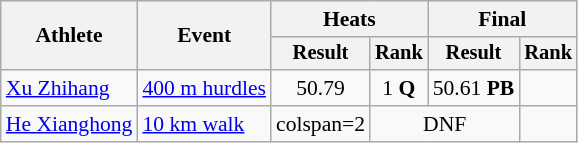<table class="wikitable" style="font-size:90%">
<tr>
<th rowspan=2>Athlete</th>
<th rowspan=2>Event</th>
<th colspan=2>Heats</th>
<th colspan=2>Final</th>
</tr>
<tr style="font-size:95%">
<th>Result</th>
<th>Rank</th>
<th>Result</th>
<th>Rank</th>
</tr>
<tr align=center>
<td align=left><a href='#'>Xu Zhihang</a></td>
<td align=left><a href='#'>400 m hurdles</a></td>
<td>50.79</td>
<td>1 <strong>Q</strong></td>
<td>50.61 <strong>PB</strong></td>
<td></td>
</tr>
<tr align=center>
<td align=left><a href='#'>He Xianghong</a></td>
<td align=left><a href='#'>10 km walk</a></td>
<td>colspan=2 </td>
<td colspan=2>DNF</td>
</tr>
</table>
